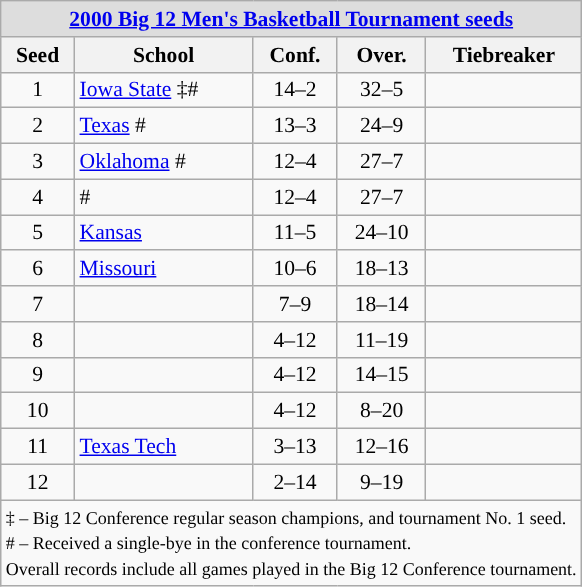<table class="wikitable" style="white-space:nowrap; font-size:90%;text-align:center">
<tr>
<td colspan="10" style="text-align:center; background:#DDDDDD; font:#000000"><strong><a href='#'>2000 Big 12 Men's Basketball Tournament seeds</a></strong></td>
</tr>
<tr bgcolor="#efefef">
<th>Seed</th>
<th>School</th>
<th>Conf.</th>
<th>Over.</th>
<th>Tiebreaker</th>
</tr>
<tr>
<td>1</td>
<td align=left><a href='#'>Iowa State</a> ‡#</td>
<td>14–2</td>
<td>32–5</td>
<td></td>
</tr>
<tr>
<td>2</td>
<td align=left><a href='#'>Texas</a> #</td>
<td>13–3</td>
<td>24–9</td>
<td></td>
</tr>
<tr>
<td>3</td>
<td align=left><a href='#'>Oklahoma</a> #</td>
<td>12–4</td>
<td>27–7</td>
<td></td>
</tr>
<tr>
<td>4</td>
<td align=left> #</td>
<td>12–4</td>
<td>27–7</td>
<td></td>
</tr>
<tr>
<td>5</td>
<td align=left><a href='#'>Kansas</a></td>
<td>11–5</td>
<td>24–10</td>
<td></td>
</tr>
<tr>
<td>6</td>
<td align=left><a href='#'>Missouri</a></td>
<td>10–6</td>
<td>18–13</td>
<td></td>
</tr>
<tr>
<td>7</td>
<td align=left></td>
<td>7–9</td>
<td>18–14</td>
<td></td>
</tr>
<tr>
<td>8</td>
<td align=left></td>
<td>4–12</td>
<td>11–19</td>
<td></td>
</tr>
<tr>
<td>9</td>
<td align=left></td>
<td>4–12</td>
<td>14–15</td>
<td></td>
</tr>
<tr>
<td>10</td>
<td align=left></td>
<td>4–12</td>
<td>8–20</td>
<td></td>
</tr>
<tr>
<td>11</td>
<td align=left><a href='#'>Texas Tech</a></td>
<td>3–13</td>
<td>12–16</td>
<td></td>
</tr>
<tr>
<td>12</td>
<td align=left></td>
<td>2–14</td>
<td>9–19</td>
<td></td>
</tr>
<tr>
<td colspan="10" style="text-align:left;"><small>‡ – Big 12 Conference regular season champions, and tournament No. 1 seed.<br># – Received a single-bye in the conference tournament.<br>Overall records include all games played in the Big 12 Conference tournament.</small></td>
</tr>
</table>
